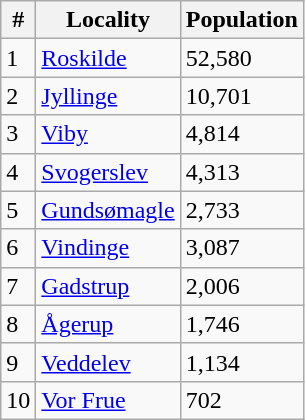<table class="wikitable">
<tr>
<th>#</th>
<th>Locality</th>
<th>Population</th>
</tr>
<tr>
<td>1</td>
<td><a href='#'>Roskilde</a></td>
<td>52,580</td>
</tr>
<tr>
<td>2</td>
<td><a href='#'>Jyllinge</a></td>
<td>10,701</td>
</tr>
<tr>
<td>3</td>
<td><a href='#'>Viby</a></td>
<td>4,814</td>
</tr>
<tr>
<td>4</td>
<td><a href='#'>Svogerslev</a></td>
<td>4,313</td>
</tr>
<tr>
<td>5</td>
<td><a href='#'>Gundsømagle</a></td>
<td>2,733</td>
</tr>
<tr>
<td>6</td>
<td><a href='#'>Vindinge</a></td>
<td>3,087</td>
</tr>
<tr>
<td>7</td>
<td><a href='#'>Gadstrup</a></td>
<td>2,006</td>
</tr>
<tr>
<td>8</td>
<td><a href='#'>Ågerup</a></td>
<td>1,746</td>
</tr>
<tr>
<td>9</td>
<td><a href='#'>Veddelev</a></td>
<td>1,134</td>
</tr>
<tr>
<td>10</td>
<td><a href='#'>Vor Frue</a></td>
<td>702</td>
</tr>
</table>
